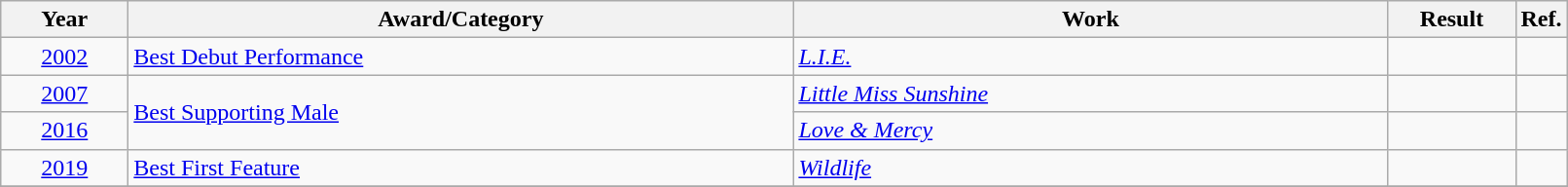<table class=wikitable>
<tr>
<th scope="col" style="width:5em;">Year</th>
<th scope="col" style="width:28em;">Award/Category</th>
<th scope="col" style="width:25em;">Work</th>
<th scope="col" style="width:5em;">Result</th>
<th>Ref.</th>
</tr>
<tr>
<td style="text-align:center;"><a href='#'>2002</a></td>
<td><a href='#'>Best Debut Performance</a></td>
<td><em><a href='#'>L.I.E.</a></em></td>
<td></td>
<td style="text-align:center;"></td>
</tr>
<tr>
<td style="text-align:center;"><a href='#'>2007</a></td>
<td rowspan="2"><a href='#'>Best Supporting Male</a></td>
<td><em><a href='#'>Little Miss Sunshine</a></em></td>
<td></td>
<td style="text-align:center;"></td>
</tr>
<tr>
<td style="text-align:center;"><a href='#'>2016</a></td>
<td><em><a href='#'>Love & Mercy</a></em></td>
<td></td>
<td style="text-align:center;"></td>
</tr>
<tr>
<td style="text-align:center;"><a href='#'>2019</a></td>
<td><a href='#'>Best First Feature</a></td>
<td><em><a href='#'>Wildlife</a></em></td>
<td></td>
<td style="text-align:center;"></td>
</tr>
<tr>
</tr>
</table>
